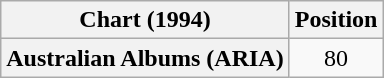<table class="wikitable plainrowheaders">
<tr>
<th>Chart (1994)</th>
<th>Position</th>
</tr>
<tr>
<th scope="row">Australian Albums (ARIA)</th>
<td style="text-align:center;">80</td>
</tr>
</table>
